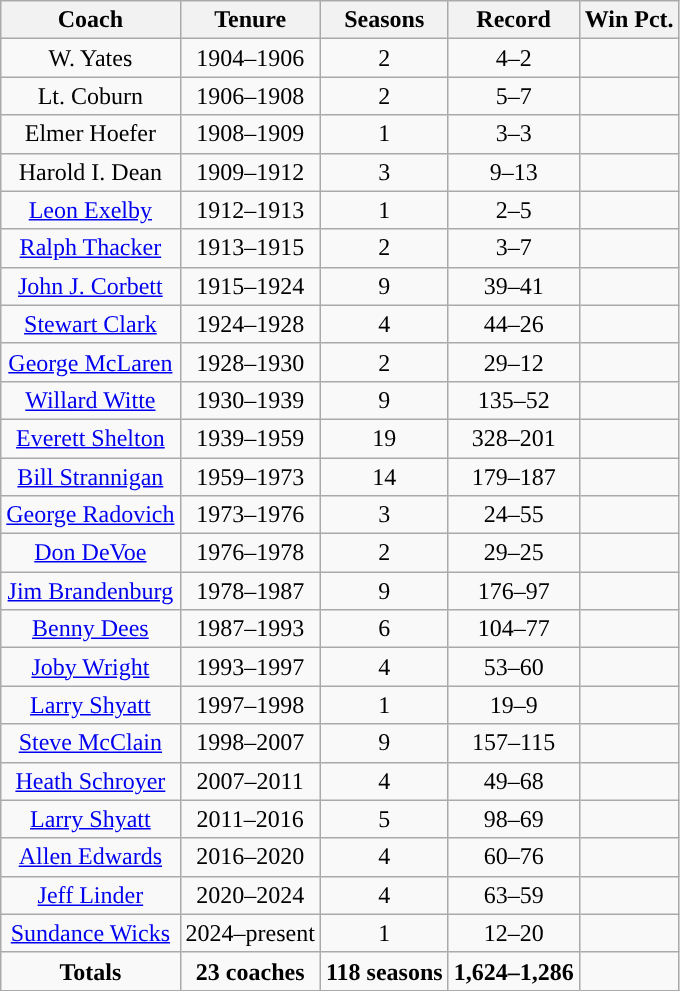<table class="wikitable" style="text-align:center">
<tr>
<th>Coach</th>
<th>Tenure</th>
<th>Seasons</th>
<th>Record</th>
<th>Win Pct.</th>
</tr>
<tr>
<td>W. Yates</td>
<td>1904–1906</td>
<td>2</td>
<td>4–2</td>
<td></td>
</tr>
<tr>
<td>Lt. Coburn</td>
<td>1906–1908</td>
<td>2</td>
<td>5–7</td>
<td></td>
</tr>
<tr>
<td>Elmer Hoefer</td>
<td>1908–1909</td>
<td>1</td>
<td>3–3</td>
<td></td>
</tr>
<tr>
<td>Harold I. Dean</td>
<td>1909–1912</td>
<td>3</td>
<td>9–13</td>
<td></td>
</tr>
<tr>
<td><a href='#'>Leon Exelby</a></td>
<td>1912–1913</td>
<td>1</td>
<td>2–5</td>
<td></td>
</tr>
<tr>
<td><a href='#'>Ralph Thacker</a></td>
<td>1913–1915</td>
<td>2</td>
<td>3–7</td>
<td></td>
</tr>
<tr>
<td><a href='#'>John J. Corbett</a></td>
<td>1915–1924</td>
<td>9</td>
<td>39–41</td>
<td></td>
</tr>
<tr>
<td><a href='#'>Stewart Clark</a></td>
<td>1924–1928</td>
<td>4</td>
<td>44–26</td>
<td></td>
</tr>
<tr>
<td><a href='#'>George McLaren</a></td>
<td>1928–1930</td>
<td>2</td>
<td>29–12</td>
<td></td>
</tr>
<tr>
<td><a href='#'>Willard Witte</a></td>
<td>1930–1939</td>
<td>9</td>
<td>135–52</td>
<td></td>
</tr>
<tr>
<td><a href='#'>Everett Shelton</a></td>
<td>1939–1959</td>
<td>19</td>
<td>328–201</td>
<td></td>
</tr>
<tr>
<td><a href='#'>Bill Strannigan</a></td>
<td>1959–1973</td>
<td>14</td>
<td>179–187</td>
<td></td>
</tr>
<tr>
<td><a href='#'>George Radovich</a></td>
<td>1973–1976</td>
<td>3</td>
<td>24–55</td>
<td></td>
</tr>
<tr>
<td><a href='#'>Don DeVoe</a></td>
<td>1976–1978</td>
<td>2</td>
<td>29–25</td>
<td></td>
</tr>
<tr>
<td><a href='#'>Jim Brandenburg</a></td>
<td>1978–1987</td>
<td>9</td>
<td>176–97</td>
<td></td>
</tr>
<tr>
<td><a href='#'>Benny Dees</a></td>
<td>1987–1993</td>
<td>6</td>
<td>104–77</td>
<td></td>
</tr>
<tr>
<td><a href='#'>Joby Wright</a></td>
<td>1993–1997</td>
<td>4</td>
<td>53–60</td>
<td></td>
</tr>
<tr>
<td><a href='#'>Larry Shyatt</a></td>
<td>1997–1998</td>
<td>1</td>
<td>19–9</td>
<td></td>
</tr>
<tr>
<td><a href='#'>Steve McClain</a></td>
<td>1998–2007</td>
<td>9</td>
<td>157–115</td>
<td></td>
</tr>
<tr>
<td><a href='#'>Heath Schroyer</a></td>
<td>2007–2011</td>
<td>4</td>
<td>49–68</td>
<td></td>
</tr>
<tr>
<td><a href='#'>Larry Shyatt</a></td>
<td>2011–2016</td>
<td>5</td>
<td>98–69</td>
<td></td>
</tr>
<tr>
<td><a href='#'>Allen Edwards</a></td>
<td>2016–2020</td>
<td>4</td>
<td>60–76</td>
<td></td>
</tr>
<tr>
<td><a href='#'>Jeff Linder</a></td>
<td>2020–2024</td>
<td>4</td>
<td>63–59</td>
<td></td>
</tr>
<tr>
<td><a href='#'>Sundance Wicks</a></td>
<td>2024–present</td>
<td>1</td>
<td>12–20</td>
<td></td>
</tr>
<tr style="font-weight:bold; ">
<td>Totals</td>
<td>23 coaches</td>
<td>118 seasons</td>
<td>1,624–1,286</td>
<td></td>
</tr>
</table>
